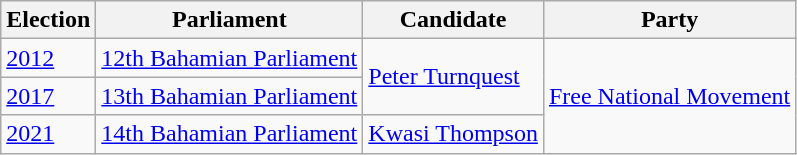<table class="wikitable">
<tr>
<th>Election</th>
<th>Parliament</th>
<th>Candidate</th>
<th>Party</th>
</tr>
<tr>
<td><a href='#'>2012</a></td>
<td><a href='#'>12th Bahamian Parliament</a></td>
<td rowspan="2"><a href='#'>Peter Turnquest</a></td>
<td rowspan="3"><a href='#'>Free National Movement</a></td>
</tr>
<tr>
<td><a href='#'>2017</a></td>
<td><a href='#'>13th Bahamian Parliament</a></td>
</tr>
<tr>
<td><a href='#'>2021</a></td>
<td><a href='#'>14th Bahamian Parliament</a></td>
<td><a href='#'>Kwasi Thompson</a></td>
</tr>
</table>
